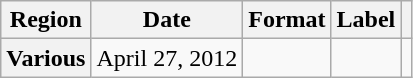<table class="wikitable plainrowheaders">
<tr>
<th scope="col">Region</th>
<th scope="col">Date</th>
<th scope="col">Format</th>
<th scope="col">Label</th>
<th scope="col"></th>
</tr>
<tr>
<th scope="row">Various</th>
<td rowspan="3">April 27, 2012</td>
<td rowspan="3"></td>
<td rowspan="3"></td>
<td></td>
</tr>
</table>
